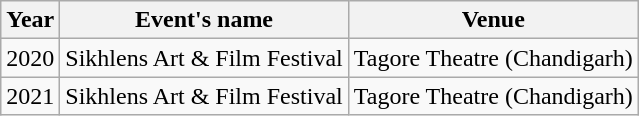<table class="wikitable">
<tr>
<th>Year</th>
<th>Event's name</th>
<th>Venue</th>
</tr>
<tr>
<td>2020</td>
<td>Sikhlens Art & Film Festival</td>
<td>Tagore Theatre (Chandigarh)</td>
</tr>
<tr>
<td>2021</td>
<td>Sikhlens Art & Film Festival</td>
<td>Tagore Theatre (Chandigarh)</td>
</tr>
</table>
